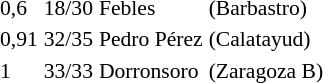<table style="font-size: 90%; border-collapse:collapse" border=0 cellspacing=0 cellpadding=2>
<tr bgcolor=#DCDCDC>
</tr>
<tr>
<td>0,6</td>
<td>18/30</td>
<td>Febles</td>
<td>(Barbastro)</td>
</tr>
<tr>
<td>0,91</td>
<td>32/35</td>
<td>Pedro Pérez</td>
<td>(Calatayud)</td>
</tr>
<tr>
<td>1</td>
<td>33/33</td>
<td>Dorronsoro</td>
<td>(Zaragoza B)</td>
</tr>
</table>
